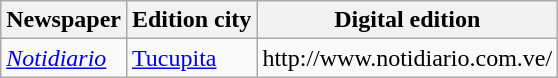<table class="wikitable sortable">
<tr align="center">
<th>Newspaper</th>
<th>Edition city</th>
<th>Digital edition</th>
</tr>
<tr>
<td><em><a href='#'>Notidiario</a></em></td>
<td><a href='#'>Tucupita</a></td>
<td>http://www.notidiario.com.ve/</td>
</tr>
</table>
